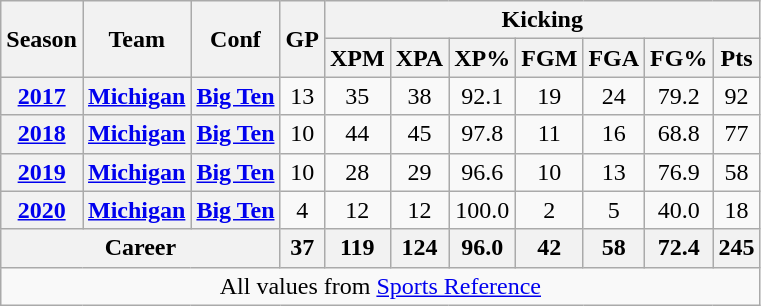<table class="wikitable" style="text-align:center;">
<tr>
<th rowspan="2">Season</th>
<th rowspan="2">Team</th>
<th rowspan="2">Conf</th>
<th rowspan="2">GP</th>
<th colspan="7">Kicking</th>
</tr>
<tr>
<th>XPM</th>
<th>XPA</th>
<th>XP%</th>
<th>FGM</th>
<th>FGA</th>
<th>FG%</th>
<th>Pts</th>
</tr>
<tr>
<th><a href='#'>2017</a></th>
<th><a href='#'>Michigan</a></th>
<th><a href='#'>Big Ten</a></th>
<td>13</td>
<td>35</td>
<td>38</td>
<td>92.1</td>
<td>19</td>
<td>24</td>
<td>79.2</td>
<td>92</td>
</tr>
<tr>
<th><a href='#'>2018</a></th>
<th><a href='#'>Michigan</a></th>
<th><a href='#'>Big Ten</a></th>
<td>10</td>
<td>44</td>
<td>45</td>
<td>97.8</td>
<td>11</td>
<td>16</td>
<td>68.8</td>
<td>77</td>
</tr>
<tr>
<th><a href='#'>2019</a></th>
<th><a href='#'>Michigan</a></th>
<th><a href='#'>Big Ten</a></th>
<td>10</td>
<td>28</td>
<td>29</td>
<td>96.6</td>
<td>10</td>
<td>13</td>
<td>76.9</td>
<td>58</td>
</tr>
<tr>
<th><a href='#'>2020</a></th>
<th><a href='#'>Michigan</a></th>
<th><a href='#'>Big Ten</a></th>
<td>4</td>
<td>12</td>
<td>12</td>
<td>100.0</td>
<td>2</td>
<td>5</td>
<td>40.0</td>
<td>18</td>
</tr>
<tr>
<th colspan="3">Career</th>
<th>37</th>
<th>119</th>
<th>124</th>
<th>96.0</th>
<th>42</th>
<th>58</th>
<th>72.4</th>
<th>245</th>
</tr>
<tr>
<td colspan="11">All values from <a href='#'>Sports Reference</a></td>
</tr>
</table>
